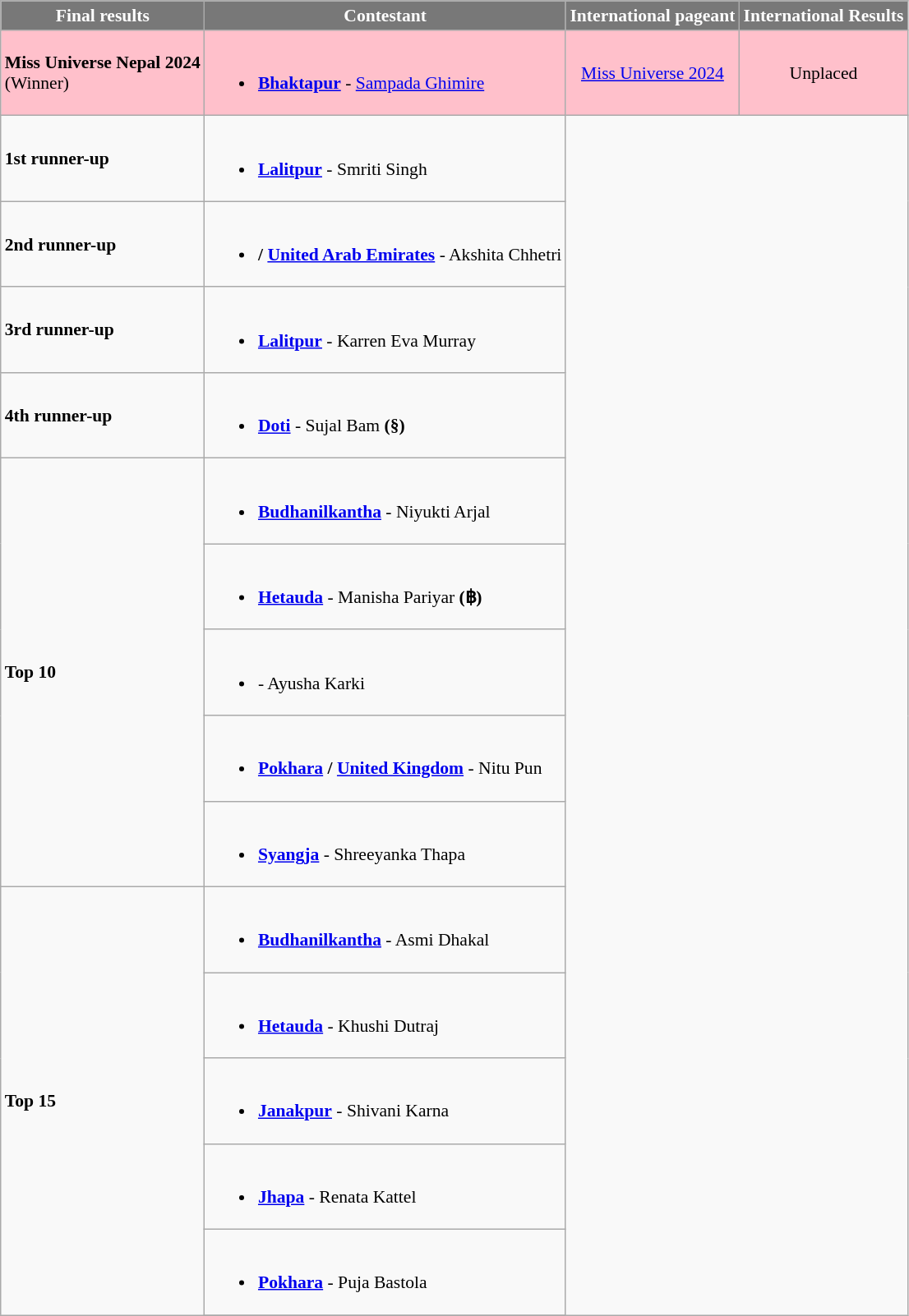<table class="wikitable sortable" style="font-size: 90%">
<tr>
<th style="background-color:#787878;color:#FFFFFF;">Final results</th>
<th style="background-color:#787878;color:#FFFFFF;">Contestant</th>
<th style="background-color:#787878;color:#FFFFFF;">International pageant</th>
<th style="background-color:#787878;color:#FFFFFF;">International Results</th>
</tr>
<tr style="background-color:pink;">
<td><strong>Miss Universe Nepal 2024</strong><br>(Winner)</td>
<td><br><ul><li><strong> <a href='#'>Bhaktapur</a></strong> - <a href='#'>Sampada Ghimire</a></li></ul></td>
<td style="text-align:center;"><a href='#'>Miss Universe 2024</a></td>
<td style="text-align:center;">Unplaced</td>
</tr>
<tr>
<td><strong>1st runner-up</strong></td>
<td><br><ul><li><strong> <a href='#'>Lalitpur</a></strong> - Smriti Singh</li></ul></td>
</tr>
<tr>
<td><strong>2nd runner-up</strong></td>
<td><br><ul><li><strong> /  <a href='#'>United Arab Emirates</a></strong> - Akshita Chhetri</li></ul></td>
</tr>
<tr>
<td><strong>3rd runner-up</strong></td>
<td><br><ul><li><strong> <a href='#'>Lalitpur</a></strong> - Karren Eva Murray</li></ul></td>
</tr>
<tr>
<td><strong>4th runner-up</strong></td>
<td><br><ul><li><strong> <a href='#'>Doti</a></strong> - Sujal Bam <strong>(§)</strong></li></ul></td>
</tr>
<tr>
<td rowspan="5"><strong>Top 10</strong></td>
<td><br><ul><li><strong> <a href='#'>Budhanilkantha</a></strong> - Niyukti Arjal</li></ul></td>
</tr>
<tr>
<td><br><ul><li><strong> <a href='#'>Hetauda</a></strong> - Manisha Pariyar <strong>(฿)</strong></li></ul></td>
</tr>
<tr>
<td><br><ul><li><strong></strong> - Ayusha Karki</li></ul></td>
</tr>
<tr>
<td><br><ul><li><strong> <a href='#'>Pokhara</a> /  <a href='#'>United Kingdom</a></strong> - Nitu Pun</li></ul></td>
</tr>
<tr>
<td><br><ul><li><strong> <a href='#'>Syangja</a></strong> - Shreeyanka Thapa</li></ul></td>
</tr>
<tr>
<td rowspan="6"><strong>Top 15</strong></td>
<td><br><ul><li><strong> <a href='#'>Budhanilkantha</a></strong> - Asmi Dhakal</li></ul></td>
</tr>
<tr>
<td><br><ul><li><strong> <a href='#'>Hetauda</a></strong> - Khushi Dutraj</li></ul></td>
</tr>
<tr>
<td><br><ul><li><strong> <a href='#'>Janakpur</a></strong> - Shivani Karna</li></ul></td>
</tr>
<tr>
<td><br><ul><li><strong> <a href='#'>Jhapa</a></strong> - Renata Kattel</li></ul></td>
</tr>
<tr>
<td><br><ul><li><strong> <a href='#'>Pokhara</a></strong> - Puja Bastola</li></ul></td>
</tr>
<tr>
</tr>
</table>
